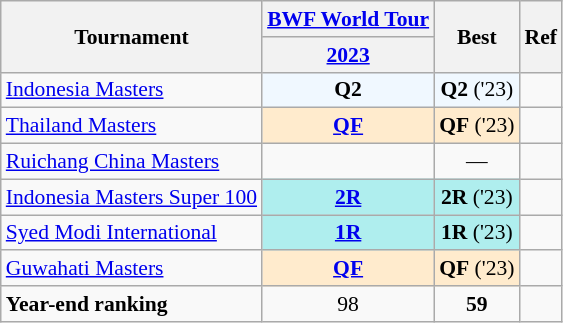<table style='font-size: 90%; text-align:center;' class='wikitable'>
<tr>
<th rowspan="2">Tournament</th>
<th colspan="1"><a href='#'>BWF World Tour</a></th>
<th rowspan="2">Best</th>
<th rowspan="2">Ref</th>
</tr>
<tr>
<th><a href='#'>2023</a></th>
</tr>
<tr>
<td align=left><a href='#'>Indonesia Masters</a></td>
<td 2023; bgcolor=f0f8ff><strong>Q2</strong></td>
<td bgcolor=f0f8ff><strong>Q2</strong> ('23)</td>
<td></td>
</tr>
<tr>
<td align=left><a href='#'>Thailand Masters</a></td>
<td bgcolor=FFEBCD><strong><a href='#'>QF</a></strong></td>
<td bgcolor=FFEBCD><strong>QF</strong> ('23)</td>
<td></td>
</tr>
<tr>
<td align=left><a href='#'>Ruichang China Masters</a></td>
<td><a href='#'></a></td>
<td>—</td>
<td></td>
</tr>
<tr>
<td align=left><a href='#'>Indonesia Masters Super 100</a></td>
<td bgcolor=AFEEEE><strong><a href='#'>2R</a></strong></td>
<td bgcolor=AFEEEE><strong>2R</strong> ('23)</td>
<td></td>
</tr>
<tr>
<td align=left><a href='#'>Syed Modi International</a></td>
<td bgcolor=AFEEEE><strong><a href='#'>1R</a></strong></td>
<td bgcolor=AFEEEE><strong>1R</strong> ('23)</td>
<td></td>
</tr>
<tr>
<td align=left><a href='#'>Guwahati Masters</a></td>
<td bgcolor=FFEBCD><strong><a href='#'>QF</a></strong></td>
<td bgcolor=FFEBCD><strong>QF</strong> ('23)</td>
<td></td>
</tr>
<tr>
<td align=left><strong>Year-end ranking</strong></td>
<td>98</td>
<td><strong>59</strong></td>
<td></td>
</tr>
</table>
